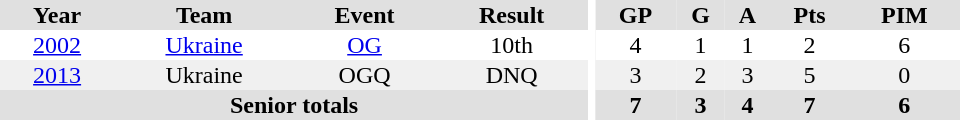<table border="0" cellpadding="1" cellspacing="0" ID="Table3" style="text-align:center; width:40em;">
<tr bgcolor="#e0e0e0">
<th>Year</th>
<th>Team</th>
<th>Event</th>
<th>Result</th>
<th rowspan="99" bgcolor="#ffffff"></th>
<th>GP</th>
<th>G</th>
<th>A</th>
<th>Pts</th>
<th>PIM</th>
</tr>
<tr>
<td><a href='#'>2002</a></td>
<td><a href='#'>Ukraine</a></td>
<td><a href='#'>OG</a></td>
<td>10th</td>
<td>4</td>
<td>1</td>
<td>1</td>
<td>2</td>
<td>6</td>
</tr>
<tr bgcolor="#f0f0f0">
<td><a href='#'>2013</a></td>
<td>Ukraine</td>
<td>OGQ</td>
<td>DNQ</td>
<td>3</td>
<td>2</td>
<td>3</td>
<td>5</td>
<td>0</td>
</tr>
<tr bgcolor="#e0e0e0">
<th colspan=4>Senior totals</th>
<th>7</th>
<th>3</th>
<th>4</th>
<th>7</th>
<th>6</th>
</tr>
</table>
